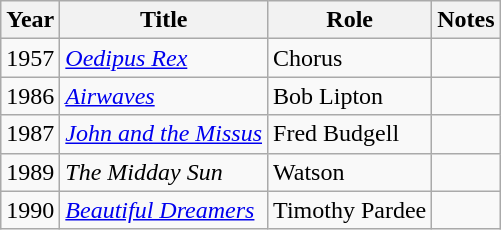<table class="wikitable">
<tr>
<th>Year</th>
<th>Title</th>
<th>Role</th>
<th>Notes</th>
</tr>
<tr>
<td>1957</td>
<td><em><a href='#'>Oedipus Rex</a></em></td>
<td>Chorus</td>
<td></td>
</tr>
<tr>
<td>1986</td>
<td><em><a href='#'>Airwaves</a></em></td>
<td>Bob Lipton</td>
<td></td>
</tr>
<tr>
<td>1987</td>
<td><em><a href='#'>John and the Missus</a></em></td>
<td>Fred Budgell</td>
<td></td>
</tr>
<tr>
<td>1989</td>
<td><em>The Midday Sun</em></td>
<td>Watson</td>
<td></td>
</tr>
<tr>
<td>1990</td>
<td><em><a href='#'>Beautiful Dreamers</a></em></td>
<td>Timothy Pardee</td>
<td></td>
</tr>
</table>
